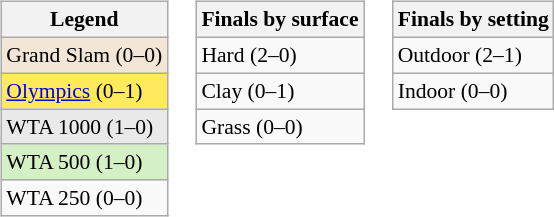<table>
<tr valign=top>
<td><br><table class="wikitable" style=font-size:90%>
<tr>
<th>Legend</th>
</tr>
<tr style=background:#f3e6d7;>
<td>Grand Slam (0–0)</td>
</tr>
<tr style=background:#ffea5c;>
<td><a href='#'>Olympics</a> (0–1)</td>
</tr>
<tr style=background:#e9e9e9;>
<td>WTA 1000 (1–0)</td>
</tr>
<tr style=background:#d4f1c5;>
<td>WTA 500 (1–0)</td>
</tr>
<tr>
<td>WTA 250 (0–0)</td>
</tr>
</table>
</td>
<td><br><table class="wikitable" style=font-size:90%>
<tr>
<th>Finals by surface</th>
</tr>
<tr>
<td>Hard (2–0)</td>
</tr>
<tr>
<td>Clay (0–1)</td>
</tr>
<tr>
<td>Grass (0–0)</td>
</tr>
</table>
</td>
<td><br><table class="wikitable" style=font-size:90%>
<tr>
<th>Finals by setting</th>
</tr>
<tr>
<td>Outdoor (2–1)</td>
</tr>
<tr>
<td>Indoor (0–0)</td>
</tr>
</table>
</td>
</tr>
</table>
